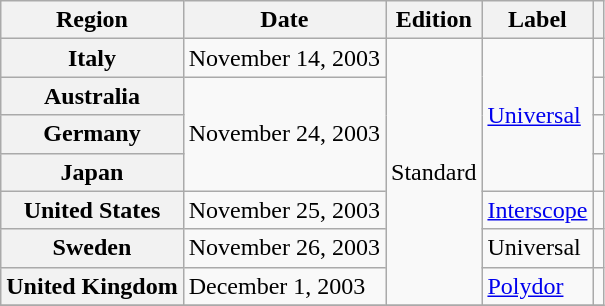<table class="wikitable plainrowheaders">
<tr>
<th scope="col">Region</th>
<th scope="col">Date</th>
<th scope="col">Edition</th>
<th scope="col">Label</th>
<th scope="col"></th>
</tr>
<tr>
<th scope="row">Italy</th>
<td>November 14, 2003</td>
<td rowspan="7">Standard</td>
<td rowspan="4"><a href='#'>Universal</a></td>
<td align="center"></td>
</tr>
<tr>
<th scope="row">Australia</th>
<td rowspan="3">November 24, 2003</td>
<td align="center"></td>
</tr>
<tr>
<th scope="row">Germany</th>
<td align="center"></td>
</tr>
<tr>
<th scope="row">Japan</th>
<td align="center"></td>
</tr>
<tr>
<th scope="row">United States</th>
<td>November 25, 2003</td>
<td><a href='#'>Interscope</a></td>
<td align="center"></td>
</tr>
<tr>
<th scope="row">Sweden</th>
<td>November 26, 2003</td>
<td>Universal</td>
<td align="center"></td>
</tr>
<tr>
<th scope="row">United Kingdom</th>
<td>December 1, 2003</td>
<td><a href='#'>Polydor</a></td>
<td align="center"></td>
</tr>
<tr>
</tr>
</table>
